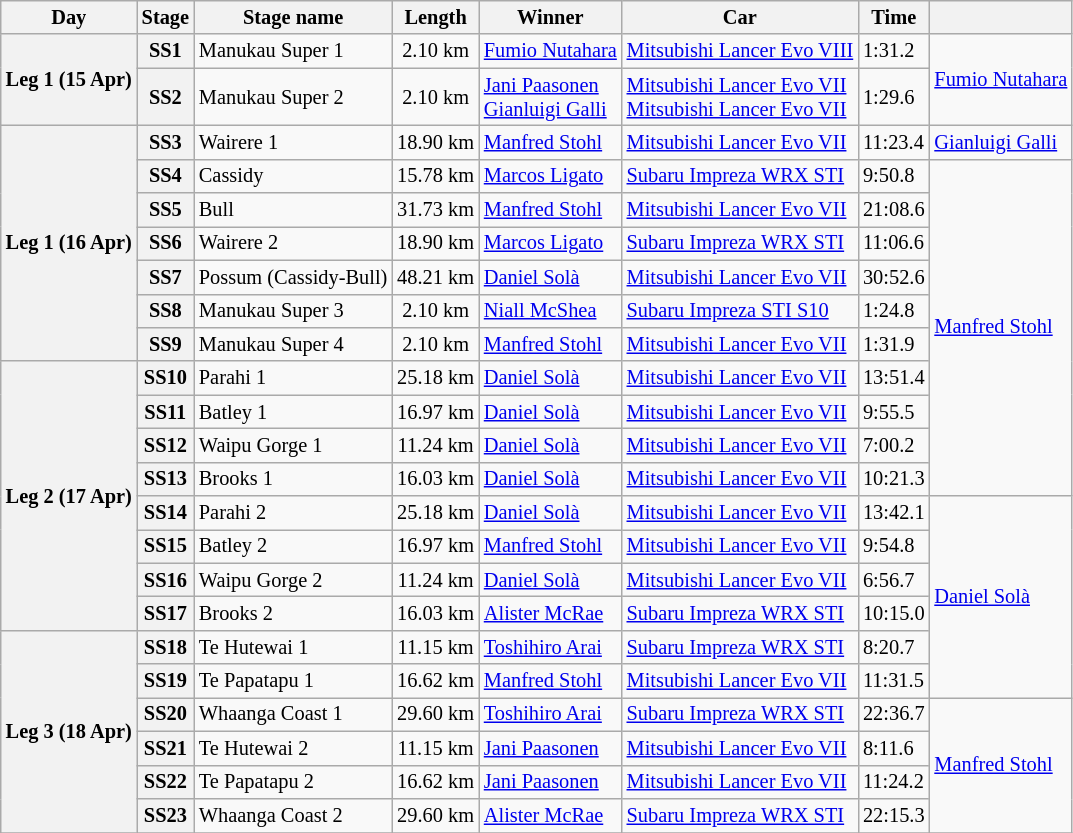<table class="wikitable" style="font-size: 85%;">
<tr>
<th>Day</th>
<th>Stage</th>
<th>Stage name</th>
<th>Length</th>
<th>Winner</th>
<th>Car</th>
<th>Time</th>
<th></th>
</tr>
<tr>
<th rowspan="2">Leg 1 (15 Apr)</th>
<th>SS1</th>
<td>Manukau Super 1</td>
<td align="center">2.10 km</td>
<td> <a href='#'>Fumio Nutahara</a></td>
<td><a href='#'>Mitsubishi Lancer Evo VIII</a></td>
<td>1:31.2</td>
<td rowspan="2"> <a href='#'>Fumio Nutahara</a></td>
</tr>
<tr>
<th>SS2</th>
<td>Manukau Super 2</td>
<td align="center">2.10 km</td>
<td> <a href='#'>Jani Paasonen</a><br> <a href='#'>Gianluigi Galli</a></td>
<td><a href='#'>Mitsubishi Lancer Evo VII</a><br><a href='#'>Mitsubishi Lancer Evo VII</a></td>
<td>1:29.6</td>
</tr>
<tr>
<th rowspan="7">Leg 1 (16 Apr)</th>
<th>SS3</th>
<td>Wairere 1</td>
<td align="center">18.90 km</td>
<td> <a href='#'>Manfred Stohl</a></td>
<td><a href='#'>Mitsubishi Lancer Evo VII</a></td>
<td>11:23.4</td>
<td rowspan="1"> <a href='#'>Gianluigi Galli</a></td>
</tr>
<tr>
<th>SS4</th>
<td>Cassidy</td>
<td align="center">15.78 km</td>
<td> <a href='#'>Marcos Ligato</a></td>
<td><a href='#'>Subaru Impreza WRX STI</a></td>
<td>9:50.8</td>
<td rowspan="10"> <a href='#'>Manfred Stohl</a></td>
</tr>
<tr>
<th>SS5</th>
<td>Bull</td>
<td align="center">31.73 km</td>
<td> <a href='#'>Manfred Stohl</a></td>
<td><a href='#'>Mitsubishi Lancer Evo VII</a></td>
<td>21:08.6</td>
</tr>
<tr>
<th>SS6</th>
<td>Wairere 2</td>
<td align="center">18.90 km</td>
<td> <a href='#'>Marcos Ligato</a></td>
<td><a href='#'>Subaru Impreza WRX STI</a></td>
<td>11:06.6</td>
</tr>
<tr>
<th>SS7</th>
<td>Possum (Cassidy-Bull)</td>
<td align="center">48.21 km</td>
<td> <a href='#'>Daniel Solà</a></td>
<td><a href='#'>Mitsubishi Lancer Evo VII</a></td>
<td>30:52.6</td>
</tr>
<tr>
<th>SS8</th>
<td>Manukau Super 3</td>
<td align="center">2.10 km</td>
<td> <a href='#'>Niall McShea</a></td>
<td><a href='#'>Subaru Impreza STI S10</a></td>
<td>1:24.8</td>
</tr>
<tr>
<th>SS9</th>
<td>Manukau Super 4</td>
<td align="center">2.10 km</td>
<td> <a href='#'>Manfred Stohl</a></td>
<td><a href='#'>Mitsubishi Lancer Evo VII</a></td>
<td>1:31.9</td>
</tr>
<tr>
<th rowspan="8">Leg 2 (17 Apr)</th>
<th>SS10</th>
<td>Parahi 1</td>
<td align="center">25.18 km</td>
<td> <a href='#'>Daniel Solà</a></td>
<td><a href='#'>Mitsubishi Lancer Evo VII</a></td>
<td>13:51.4</td>
</tr>
<tr>
<th>SS11</th>
<td>Batley 1</td>
<td align="center">16.97 km</td>
<td> <a href='#'>Daniel Solà</a></td>
<td><a href='#'>Mitsubishi Lancer Evo VII</a></td>
<td>9:55.5</td>
</tr>
<tr>
<th>SS12</th>
<td>Waipu Gorge 1</td>
<td align="center">11.24 km</td>
<td> <a href='#'>Daniel Solà</a></td>
<td><a href='#'>Mitsubishi Lancer Evo VII</a></td>
<td>7:00.2</td>
</tr>
<tr>
<th>SS13</th>
<td>Brooks 1</td>
<td align="center">16.03 km</td>
<td> <a href='#'>Daniel Solà</a></td>
<td><a href='#'>Mitsubishi Lancer Evo VII</a></td>
<td>10:21.3</td>
</tr>
<tr>
<th>SS14</th>
<td>Parahi 2</td>
<td align="center">25.18 km</td>
<td> <a href='#'>Daniel Solà</a></td>
<td><a href='#'>Mitsubishi Lancer Evo VII</a></td>
<td>13:42.1</td>
<td rowspan="6"> <a href='#'>Daniel Solà</a></td>
</tr>
<tr>
<th>SS15</th>
<td>Batley 2</td>
<td align="center">16.97 km</td>
<td> <a href='#'>Manfred Stohl</a></td>
<td><a href='#'>Mitsubishi Lancer Evo VII</a></td>
<td>9:54.8</td>
</tr>
<tr>
<th>SS16</th>
<td>Waipu Gorge 2</td>
<td align="center">11.24 km</td>
<td> <a href='#'>Daniel Solà</a></td>
<td><a href='#'>Mitsubishi Lancer Evo VII</a></td>
<td>6:56.7</td>
</tr>
<tr>
<th>SS17</th>
<td>Brooks 2</td>
<td align="center">16.03 km</td>
<td> <a href='#'>Alister McRae</a></td>
<td><a href='#'>Subaru Impreza WRX STI</a></td>
<td>10:15.0</td>
</tr>
<tr>
<th rowspan="6">Leg 3 (18 Apr)</th>
<th>SS18</th>
<td>Te Hutewai 1</td>
<td align="center">11.15 km</td>
<td> <a href='#'>Toshihiro Arai</a></td>
<td><a href='#'>Subaru Impreza WRX STI</a></td>
<td>8:20.7</td>
</tr>
<tr>
<th>SS19</th>
<td>Te Papatapu 1</td>
<td align="center">16.62 km</td>
<td> <a href='#'>Manfred Stohl</a></td>
<td><a href='#'>Mitsubishi Lancer Evo VII</a></td>
<td>11:31.5</td>
</tr>
<tr>
<th>SS20</th>
<td>Whaanga Coast 1</td>
<td align="center">29.60 km</td>
<td> <a href='#'>Toshihiro Arai</a></td>
<td><a href='#'>Subaru Impreza WRX STI</a></td>
<td>22:36.7</td>
<td rowspan="4"> <a href='#'>Manfred Stohl</a></td>
</tr>
<tr>
<th>SS21</th>
<td>Te Hutewai 2</td>
<td align="center">11.15 km</td>
<td> <a href='#'>Jani Paasonen</a></td>
<td><a href='#'>Mitsubishi Lancer Evo VII</a></td>
<td>8:11.6</td>
</tr>
<tr>
<th>SS22</th>
<td>Te Papatapu 2</td>
<td align="center">16.62 km</td>
<td> <a href='#'>Jani Paasonen</a></td>
<td><a href='#'>Mitsubishi Lancer Evo VII</a></td>
<td>11:24.2</td>
</tr>
<tr>
<th>SS23</th>
<td>Whaanga Coast 2</td>
<td align="center">29.60 km</td>
<td> <a href='#'>Alister McRae</a></td>
<td><a href='#'>Subaru Impreza WRX STI</a></td>
<td>22:15.3</td>
</tr>
<tr>
</tr>
</table>
